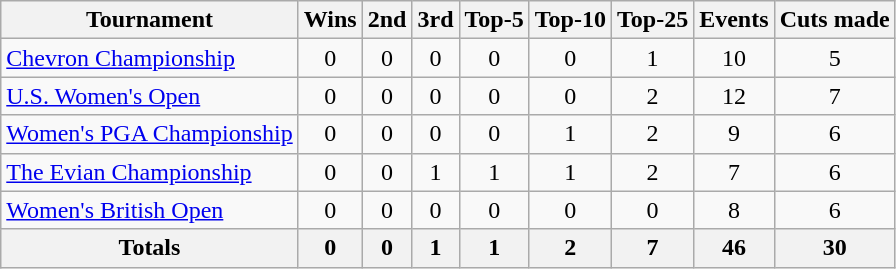<table class=wikitable style=text-align:center>
<tr>
<th>Tournament</th>
<th>Wins</th>
<th>2nd</th>
<th>3rd</th>
<th>Top-5</th>
<th>Top-10</th>
<th>Top-25</th>
<th>Events</th>
<th>Cuts made</th>
</tr>
<tr>
<td align=left><a href='#'>Chevron Championship</a></td>
<td>0</td>
<td>0</td>
<td>0</td>
<td>0</td>
<td>0</td>
<td>1</td>
<td>10</td>
<td>5</td>
</tr>
<tr>
<td align=left><a href='#'>U.S. Women's Open</a></td>
<td>0</td>
<td>0</td>
<td>0</td>
<td>0</td>
<td>0</td>
<td>2</td>
<td>12</td>
<td>7</td>
</tr>
<tr>
<td align=left><a href='#'>Women's PGA Championship</a></td>
<td>0</td>
<td>0</td>
<td>0</td>
<td>0</td>
<td>1</td>
<td>2</td>
<td>9</td>
<td>6</td>
</tr>
<tr>
<td align=left><a href='#'>The Evian Championship</a></td>
<td>0</td>
<td>0</td>
<td>1</td>
<td>1</td>
<td>1</td>
<td>2</td>
<td>7</td>
<td>6</td>
</tr>
<tr>
<td align=left><a href='#'>Women's British Open</a></td>
<td>0</td>
<td>0</td>
<td>0</td>
<td>0</td>
<td>0</td>
<td>0</td>
<td>8</td>
<td>6</td>
</tr>
<tr>
<th>Totals</th>
<th>0</th>
<th>0</th>
<th>1</th>
<th>1</th>
<th>2</th>
<th>7</th>
<th>46</th>
<th>30</th>
</tr>
</table>
